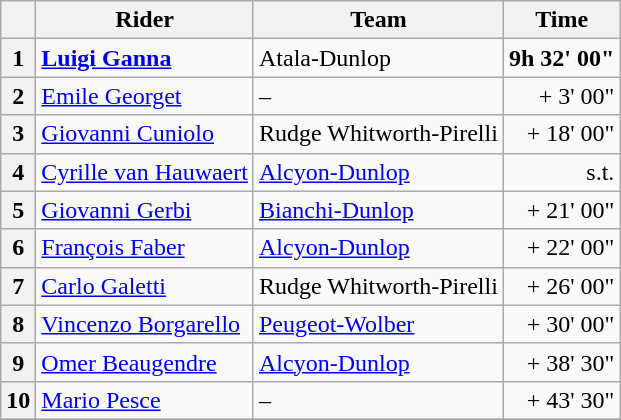<table class="wikitable">
<tr>
<th></th>
<th>Rider</th>
<th>Team</th>
<th>Time</th>
</tr>
<tr>
<th align=center>1</th>
<td> <strong><a href='#'>Luigi Ganna</a></strong></td>
<td>Atala-Dunlop</td>
<td align=right><strong>9h 32' 00"</strong></td>
</tr>
<tr>
<th align=center>2</th>
<td> <a href='#'>Emile Georget</a></td>
<td>–</td>
<td align=right>+ 3' 00"</td>
</tr>
<tr>
<th align=center>3</th>
<td> <a href='#'>Giovanni Cuniolo</a></td>
<td>Rudge Whitworth-Pirelli</td>
<td align=right>+ 18' 00"</td>
</tr>
<tr>
<th align=center>4</th>
<td> <a href='#'>Cyrille van Hauwaert</a></td>
<td><a href='#'>Alcyon-Dunlop</a></td>
<td align=right>s.t.</td>
</tr>
<tr>
<th align=center>5</th>
<td> <a href='#'>Giovanni Gerbi</a></td>
<td><a href='#'>Bianchi-Dunlop</a></td>
<td align=right>+ 21' 00"</td>
</tr>
<tr>
<th align=center>6</th>
<td> <a href='#'>François Faber</a></td>
<td><a href='#'>Alcyon-Dunlop</a></td>
<td align=right>+ 22' 00"</td>
</tr>
<tr>
<th align=center>7</th>
<td> <a href='#'>Carlo Galetti</a></td>
<td>Rudge Whitworth-Pirelli</td>
<td align=right>+ 26'  00"</td>
</tr>
<tr>
<th align=center>8</th>
<td> <a href='#'>Vincenzo Borgarello</a></td>
<td><a href='#'>Peugeot-Wolber</a></td>
<td align=right>+ 30' 00"</td>
</tr>
<tr>
<th align=center>9</th>
<td> <a href='#'>Omer Beaugendre</a></td>
<td><a href='#'>Alcyon-Dunlop</a></td>
<td align=right>+ 38' 30"</td>
</tr>
<tr>
<th align=center>10</th>
<td> <a href='#'>Mario Pesce</a></td>
<td>–</td>
<td align=right>+ 43' 30"</td>
</tr>
<tr>
</tr>
</table>
